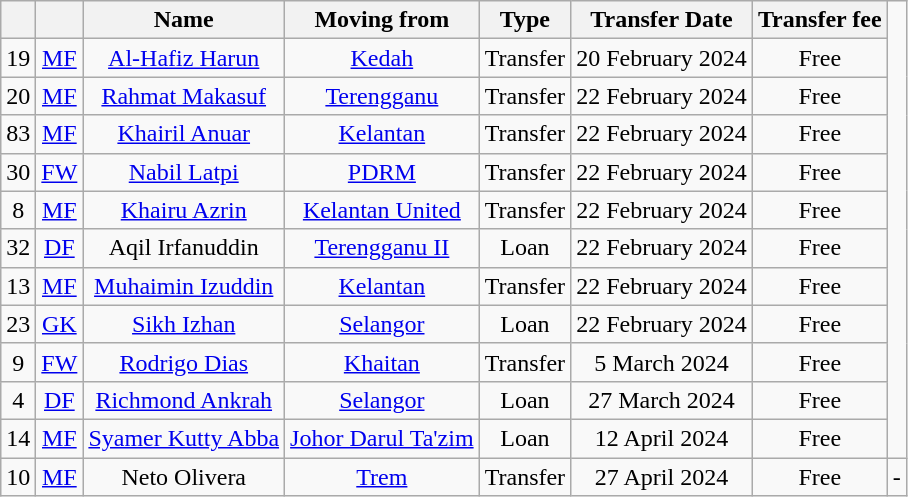<table class="wikitable" style="text-align:center;">
<tr>
<th></th>
<th></th>
<th>Name</th>
<th>Moving from</th>
<th>Type</th>
<th>Transfer Date</th>
<th>Transfer fee</th>
</tr>
<tr>
<td>19</td>
<td><a href='#'>MF</a></td>
<td><a href='#'>Al-Hafiz Harun</a></td>
<td><a href='#'>Kedah</a></td>
<td>Transfer</td>
<td>20 February 2024</td>
<td>Free</td>
</tr>
<tr>
<td>20</td>
<td><a href='#'>MF</a></td>
<td><a href='#'>Rahmat Makasuf</a></td>
<td><a href='#'>Terengganu</a></td>
<td>Transfer</td>
<td>22 February 2024</td>
<td>Free</td>
</tr>
<tr>
<td>83</td>
<td><a href='#'>MF</a></td>
<td><a href='#'>Khairil Anuar</a></td>
<td><a href='#'>Kelantan</a></td>
<td>Transfer</td>
<td>22 February 2024</td>
<td>Free</td>
</tr>
<tr>
<td>30</td>
<td><a href='#'>FW</a></td>
<td><a href='#'>Nabil Latpi</a></td>
<td><a href='#'>PDRM</a></td>
<td>Transfer</td>
<td>22 February 2024</td>
<td>Free</td>
</tr>
<tr>
<td>8</td>
<td><a href='#'>MF</a></td>
<td><a href='#'>Khairu Azrin</a></td>
<td><a href='#'>Kelantan United</a></td>
<td>Transfer</td>
<td>22 February 2024</td>
<td>Free</td>
</tr>
<tr>
<td>32</td>
<td><a href='#'>DF</a></td>
<td>Aqil Irfanuddin</td>
<td><a href='#'>Terengganu II</a></td>
<td>Loan</td>
<td>22 February 2024</td>
<td>Free</td>
</tr>
<tr>
<td>13</td>
<td><a href='#'>MF</a></td>
<td><a href='#'>Muhaimin Izuddin</a></td>
<td><a href='#'>Kelantan</a></td>
<td>Transfer</td>
<td>22 February 2024</td>
<td>Free</td>
</tr>
<tr>
<td>23</td>
<td><a href='#'>GK</a></td>
<td><a href='#'>Sikh Izhan</a></td>
<td><a href='#'>Selangor</a></td>
<td>Loan</td>
<td>22 February 2024</td>
<td>Free</td>
</tr>
<tr>
<td>9</td>
<td><a href='#'>FW</a></td>
<td><a href='#'>Rodrigo Dias</a></td>
<td><a href='#'>Khaitan</a></td>
<td>Transfer</td>
<td>5 March 2024</td>
<td>Free</td>
</tr>
<tr>
<td>4</td>
<td><a href='#'>DF</a></td>
<td><a href='#'>Richmond Ankrah</a></td>
<td><a href='#'>Selangor</a></td>
<td>Loan</td>
<td>27 March 2024</td>
<td>Free</td>
</tr>
<tr>
<td>14</td>
<td><a href='#'>MF</a></td>
<td><a href='#'>Syamer Kutty Abba</a></td>
<td><a href='#'>Johor Darul Ta'zim</a></td>
<td>Loan</td>
<td>12 April 2024</td>
<td>Free</td>
</tr>
<tr>
<td>10</td>
<td><a href='#'>MF</a></td>
<td>Neto Olivera</td>
<td><a href='#'>Trem</a></td>
<td>Transfer</td>
<td>27 April 2024</td>
<td>Free</td>
<td>-</td>
</tr>
</table>
